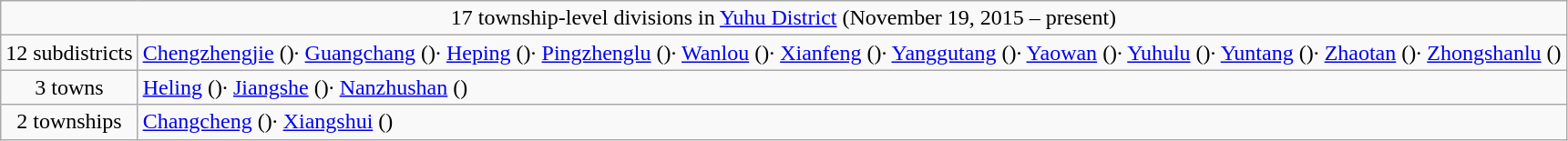<table class="wikitable">
<tr>
<td style="text-align:center;" colspan="2">17 township-level divisions in <a href='#'>Yuhu District</a> (November 19, 2015 – present)</td>
</tr>
<tr align=left>
<td align=center>12 subdistricts</td>
<td><a href='#'>Chengzhengjie</a> ()· <a href='#'>Guangchang</a> ()· <a href='#'>Heping</a> ()· <a href='#'>Pingzhenglu</a> ()· <a href='#'>Wanlou</a> ()· <a href='#'>Xianfeng</a> ()· <a href='#'>Yanggutang</a> ()· <a href='#'>Yaowan</a> ()· <a href='#'>Yuhulu</a> ()· <a href='#'>Yuntang</a> ()· <a href='#'>Zhaotan</a> ()· <a href='#'>Zhongshanlu</a> ()</td>
</tr>
<tr align=left>
<td align=center>3 towns</td>
<td><a href='#'>Heling</a> ()· <a href='#'>Jiangshe</a> ()· <a href='#'>Nanzhushan</a> ()</td>
</tr>
<tr align=left>
<td align=center>2 townships</td>
<td><a href='#'>Changcheng</a> ()· <a href='#'>Xiangshui</a> ()</td>
</tr>
</table>
